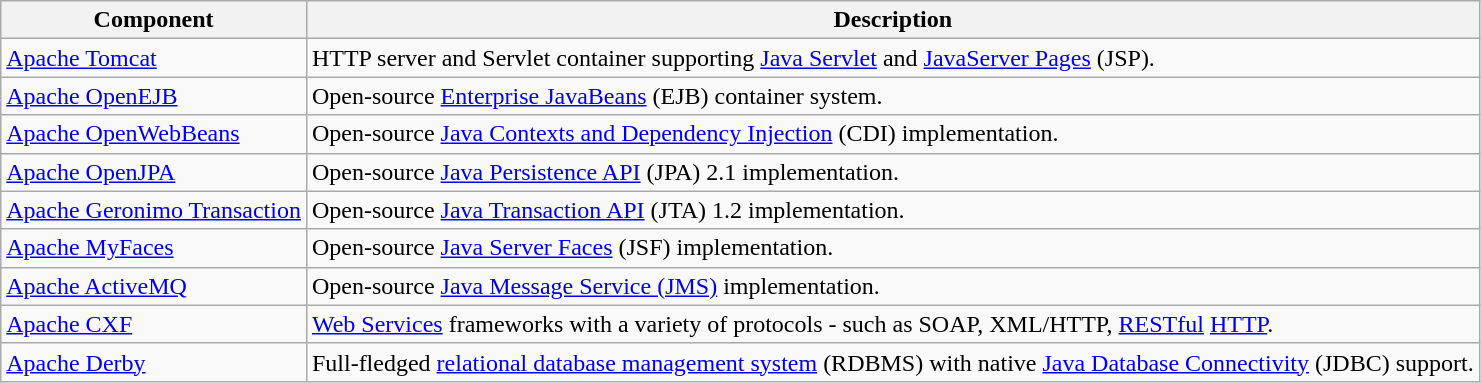<table class="wikitable">
<tr>
<th>Component</th>
<th>Description</th>
</tr>
<tr>
<td><a href='#'>Apache Tomcat</a></td>
<td>HTTP server and Servlet container supporting <a href='#'>Java Servlet</a> and <a href='#'>JavaServer Pages</a> (JSP).</td>
</tr>
<tr>
<td><a href='#'>Apache OpenEJB</a></td>
<td>Open-source <a href='#'>Enterprise JavaBeans</a> (EJB) container system.</td>
</tr>
<tr>
<td><a href='#'>Apache OpenWebBeans</a></td>
<td>Open-source <a href='#'>Java Contexts and Dependency Injection</a> (CDI) implementation.</td>
</tr>
<tr>
<td><a href='#'>Apache OpenJPA</a></td>
<td>Open-source <a href='#'>Java Persistence API</a> (JPA) 2.1 implementation.</td>
</tr>
<tr>
<td><a href='#'>Apache Geronimo Transaction</a></td>
<td>Open-source <a href='#'>Java Transaction API</a> (JTA) 1.2 implementation.</td>
</tr>
<tr>
<td><a href='#'>Apache MyFaces</a></td>
<td>Open-source <a href='#'>Java Server Faces</a> (JSF) implementation.</td>
</tr>
<tr>
<td><a href='#'>Apache ActiveMQ</a></td>
<td>Open-source <a href='#'>Java Message Service (JMS)</a> implementation.</td>
</tr>
<tr>
<td><a href='#'>Apache CXF</a></td>
<td><a href='#'>Web Services</a> frameworks with a variety of protocols - such as SOAP, XML/HTTP, <a href='#'>RESTful</a> <a href='#'>HTTP</a>.</td>
</tr>
<tr>
<td><a href='#'>Apache Derby</a></td>
<td>Full-fledged <a href='#'>relational database management system</a> (RDBMS) with native <a href='#'>Java Database Connectivity</a> (JDBC) support.</td>
</tr>
</table>
